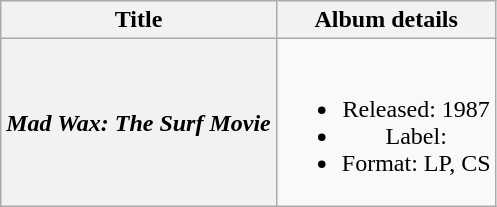<table class="wikitable plainrowheaders" style="text-align:center;" border="1">
<tr>
<th rowspan="1">Title</th>
<th rowspan="1">Album details</th>
</tr>
<tr>
<th scope="row"><em>Mad Wax: The Surf Movie</em></th>
<td><br><ul><li>Released: 1987</li><li>Label:</li><li>Format: LP, CS</li></ul></td>
</tr>
</table>
